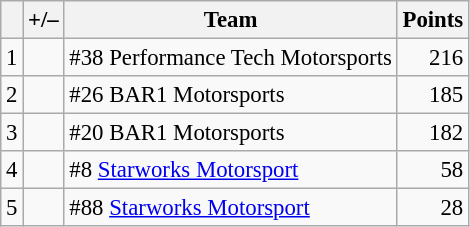<table class="wikitable" style="font-size: 95%;">
<tr>
<th scope="col"></th>
<th scope="col">+/–</th>
<th scope="col">Team</th>
<th scope="col">Points</th>
</tr>
<tr>
<td align=center>1</td>
<td align="left"></td>
<td> #38 Performance Tech Motorsports</td>
<td align=right>216</td>
</tr>
<tr>
<td align=center>2</td>
<td align="left"></td>
<td> #26 BAR1 Motorsports</td>
<td align=right>185</td>
</tr>
<tr>
<td align=center>3</td>
<td align="left"></td>
<td> #20 BAR1 Motorsports</td>
<td align=right>182</td>
</tr>
<tr>
<td align=center>4</td>
<td align="left"></td>
<td> #8 <a href='#'>Starworks Motorsport</a></td>
<td align=right>58</td>
</tr>
<tr>
<td align=center>5</td>
<td align="left"></td>
<td> #88 <a href='#'>Starworks Motorsport</a></td>
<td align=right>28</td>
</tr>
</table>
